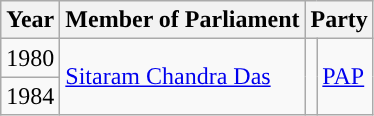<table class="wikitable">
<tr>
<th>Year</th>
<th>Member of Parliament</th>
<th colspan="2">Party</th>
</tr>
<tr>
<td>1980</td>
<td rowspan="2"><a href='#'>Sitaram Chandra Das</a></td>
<td rowspan="2"></td>
<td rowspan="2"><a href='#'>PAP</a></td>
</tr>
<tr>
<td>1984</td>
</tr>
</table>
